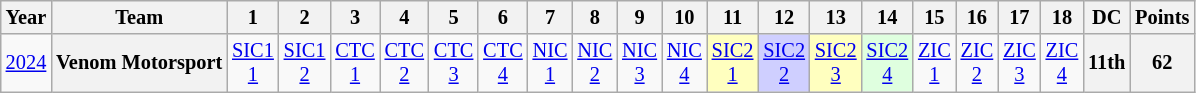<table class="wikitable" style="text-align:center; font-size:85%">
<tr>
<th>Year</th>
<th>Team</th>
<th>1</th>
<th>2</th>
<th>3</th>
<th>4</th>
<th>5</th>
<th>6</th>
<th>7</th>
<th>8</th>
<th>9</th>
<th>10</th>
<th>11</th>
<th>12</th>
<th>13</th>
<th>14</th>
<th>15</th>
<th>16</th>
<th>17</th>
<th>18</th>
<th>DC</th>
<th>Points</th>
</tr>
<tr>
<td><a href='#'>2024</a></td>
<th nowrap>Venom Motorsport</th>
<td><a href='#'>SIC1<br>1</a></td>
<td><a href='#'>SIC1<br>2</a></td>
<td><a href='#'>CTC<br>1</a></td>
<td><a href='#'>CTC<br>2</a></td>
<td><a href='#'>CTC<br>3</a></td>
<td><a href='#'>CTC<br>4</a></td>
<td><a href='#'>NIC<br>1</a></td>
<td><a href='#'>NIC<br>2</a></td>
<td><a href='#'>NIC<br>3</a></td>
<td><a href='#'>NIC<br>4</a></td>
<td style="background:#FFFFBF"><a href='#'>SIC2<br>1</a><br></td>
<td style="background:#CFCFFF"><a href='#'>SIC2<br>2</a><br></td>
<td style="background:#FFFFBF"><a href='#'>SIC2<br>3</a><br></td>
<td style="background:#DFFFDF"><a href='#'>SIC2<br>4</a><br></td>
<td><a href='#'>ZIC<br>1</a></td>
<td><a href='#'>ZIC<br>2</a></td>
<td><a href='#'>ZIC<br>3</a></td>
<td><a href='#'>ZIC<br>4</a></td>
<th>11th</th>
<th>62</th>
</tr>
</table>
